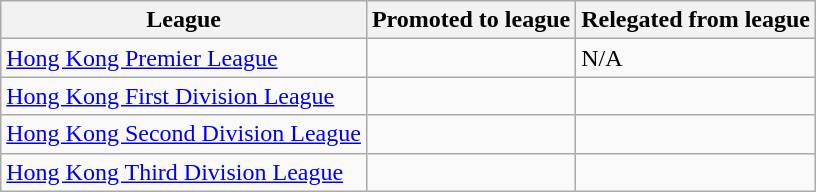<table class="wikitable">
<tr>
<th>League</th>
<th>Promoted to league</th>
<th>Relegated from league</th>
</tr>
<tr>
<td><a href='#'>Hong Kong Premier League</a></td>
<td></td>
<td>N/A</td>
</tr>
<tr>
<td><a href='#'>Hong Kong First Division League</a></td>
<td></td>
<td></td>
</tr>
<tr>
<td><a href='#'>Hong Kong Second Division League</a></td>
<td></td>
</tr>
<tr>
<td><a href='#'>Hong Kong Third Division League</a></td>
<td></td>
<td></td>
</tr>
</table>
